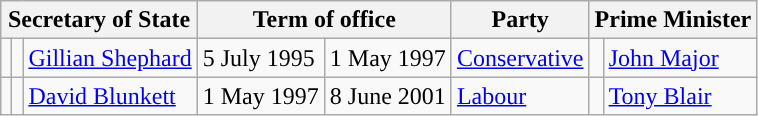<table class="wikitable">
<tr>
<th colspan=3>Secretary of State</th>
<th colspan=2>Term of office</th>
<th>Party</th>
<th colspan=2>Prime Minister</th>
</tr>
<tr style="height:1em">
<td style="background-color:"></td>
<td></td>
<td><a href='#'>Gillian Shephard</a></td>
<td>5 July 1995</td>
<td>1 May 1997</td>
<td><a href='#'>Conservative</a></td>
<td style="background-color:"></td>
<td><a href='#'>John Major</a></td>
</tr>
<tr style="height:1em">
<td style="background-color:"></td>
<td></td>
<td><a href='#'>David Blunkett</a></td>
<td>1 May 1997</td>
<td>8 June 2001</td>
<td><a href='#'>Labour</a></td>
<td style="background-color:"></td>
<td><a href='#'>Tony Blair</a></td>
</tr>
</table>
